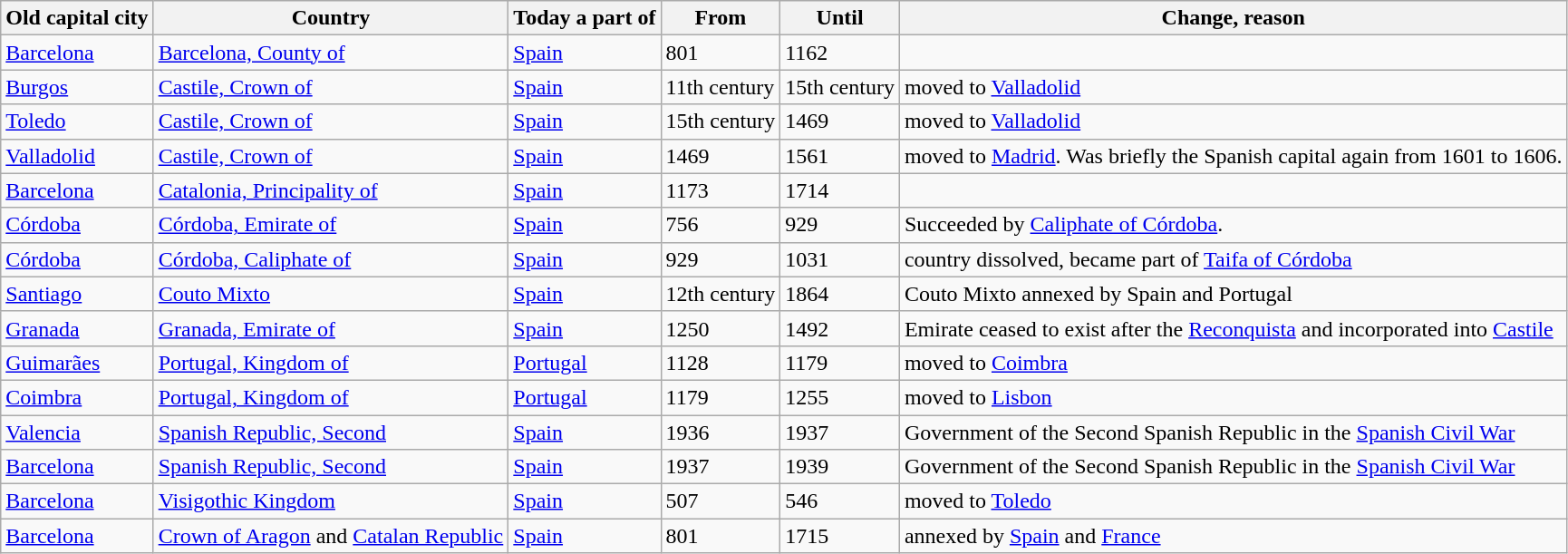<table class="wikitable sortable">
<tr>
<th>Old capital city</th>
<th>Country</th>
<th>Today a part of</th>
<th data-sort-type="number">From</th>
<th data-sort-type="number">Until</th>
<th>Change, reason</th>
</tr>
<tr>
<td><a href='#'>Barcelona</a></td>
<td><a href='#'>Barcelona, County of</a></td>
<td><a href='#'>Spain</a></td>
<td>801</td>
<td>1162</td>
<td></td>
</tr>
<tr>
<td><a href='#'>Burgos</a></td>
<td><a href='#'>Castile, Crown of</a></td>
<td><a href='#'>Spain</a></td>
<td data-sort-value="1000">11th century</td>
<td data-sort-value="1400">15th century</td>
<td>moved to <a href='#'>Valladolid</a></td>
</tr>
<tr>
<td><a href='#'>Toledo</a></td>
<td><a href='#'>Castile, Crown of</a></td>
<td><a href='#'>Spain</a></td>
<td data-sort-value="1400">15th century</td>
<td>1469</td>
<td>moved to <a href='#'>Valladolid</a></td>
</tr>
<tr>
<td><a href='#'>Valladolid</a></td>
<td><a href='#'>Castile, Crown of</a></td>
<td><a href='#'>Spain</a></td>
<td>1469</td>
<td>1561</td>
<td>moved to <a href='#'>Madrid</a>. Was briefly the Spanish capital again from 1601 to 1606.</td>
</tr>
<tr>
<td><a href='#'>Barcelona</a></td>
<td><a href='#'>Catalonia, Principality of</a></td>
<td><a href='#'>Spain</a></td>
<td>1173</td>
<td>1714</td>
<td></td>
</tr>
<tr>
<td><a href='#'>Córdoba</a></td>
<td><a href='#'>Córdoba, Emirate of</a></td>
<td><a href='#'>Spain</a></td>
<td>756</td>
<td>929</td>
<td>Succeeded by <a href='#'>Caliphate of Córdoba</a>.</td>
</tr>
<tr>
<td><a href='#'>Córdoba</a></td>
<td><a href='#'>Córdoba, Caliphate of</a></td>
<td><a href='#'>Spain</a></td>
<td>929</td>
<td>1031</td>
<td>country dissolved, became part of <a href='#'>Taifa of Córdoba</a></td>
</tr>
<tr>
<td><a href='#'>Santiago</a></td>
<td><a href='#'>Couto Mixto</a></td>
<td><a href='#'>Spain</a></td>
<td data-sort-value="1100">12th century</td>
<td>1864</td>
<td>Couto Mixto annexed by Spain and Portugal</td>
</tr>
<tr>
<td><a href='#'>Granada</a></td>
<td><a href='#'>Granada, Emirate of</a></td>
<td><a href='#'>Spain</a></td>
<td>1250</td>
<td>1492</td>
<td>Emirate ceased to exist after the <a href='#'>Reconquista</a> and incorporated into <a href='#'>Castile</a></td>
</tr>
<tr>
<td><a href='#'>Guimarães</a></td>
<td><a href='#'>Portugal, Kingdom of</a></td>
<td><a href='#'>Portugal</a></td>
<td>1128</td>
<td>1179</td>
<td>moved to <a href='#'>Coimbra</a></td>
</tr>
<tr>
<td><a href='#'>Coimbra</a></td>
<td><a href='#'>Portugal, Kingdom of</a></td>
<td><a href='#'>Portugal</a></td>
<td>1179</td>
<td>1255</td>
<td>moved to <a href='#'>Lisbon</a></td>
</tr>
<tr>
<td><a href='#'>Valencia</a></td>
<td><a href='#'>Spanish Republic, Second</a></td>
<td><a href='#'>Spain</a></td>
<td>1936</td>
<td>1937</td>
<td>Government of the Second Spanish Republic in the <a href='#'>Spanish Civil War</a></td>
</tr>
<tr>
<td><a href='#'>Barcelona</a></td>
<td><a href='#'>Spanish Republic, Second</a></td>
<td><a href='#'>Spain</a></td>
<td>1937</td>
<td>1939</td>
<td>Government of the Second Spanish Republic in the <a href='#'>Spanish Civil War</a></td>
</tr>
<tr>
<td><a href='#'>Barcelona</a></td>
<td><a href='#'>Visigothic Kingdom</a></td>
<td><a href='#'>Spain</a></td>
<td>507</td>
<td>546</td>
<td>moved to <a href='#'>Toledo</a></td>
</tr>
<tr>
<td><a href='#'>Barcelona</a></td>
<td><a href='#'>Crown of Aragon</a> and <a href='#'>Catalan Republic</a></td>
<td><a href='#'>Spain</a></td>
<td>801</td>
<td>1715</td>
<td>annexed by <a href='#'>Spain</a> and <a href='#'>France</a></td>
</tr>
</table>
